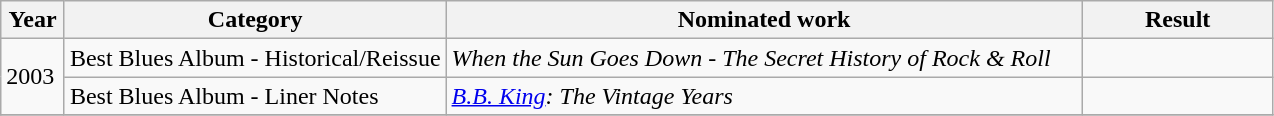<table class="wikitable">
<tr>
<th width="5%">Year</th>
<th width="30%">Category</th>
<th width="50%">Nominated work</th>
<th width="15%">Result</th>
</tr>
<tr>
<td rowspan="2">2003</td>
<td>Best Blues Album - Historical/Reissue</td>
<td><em>When the Sun Goes Down - The Secret History of Rock & Roll</em></td>
<td></td>
</tr>
<tr>
<td>Best Blues Album - Liner Notes</td>
<td><em><a href='#'>B.B. King</a>: The Vintage Years</em></td>
<td></td>
</tr>
<tr>
</tr>
</table>
